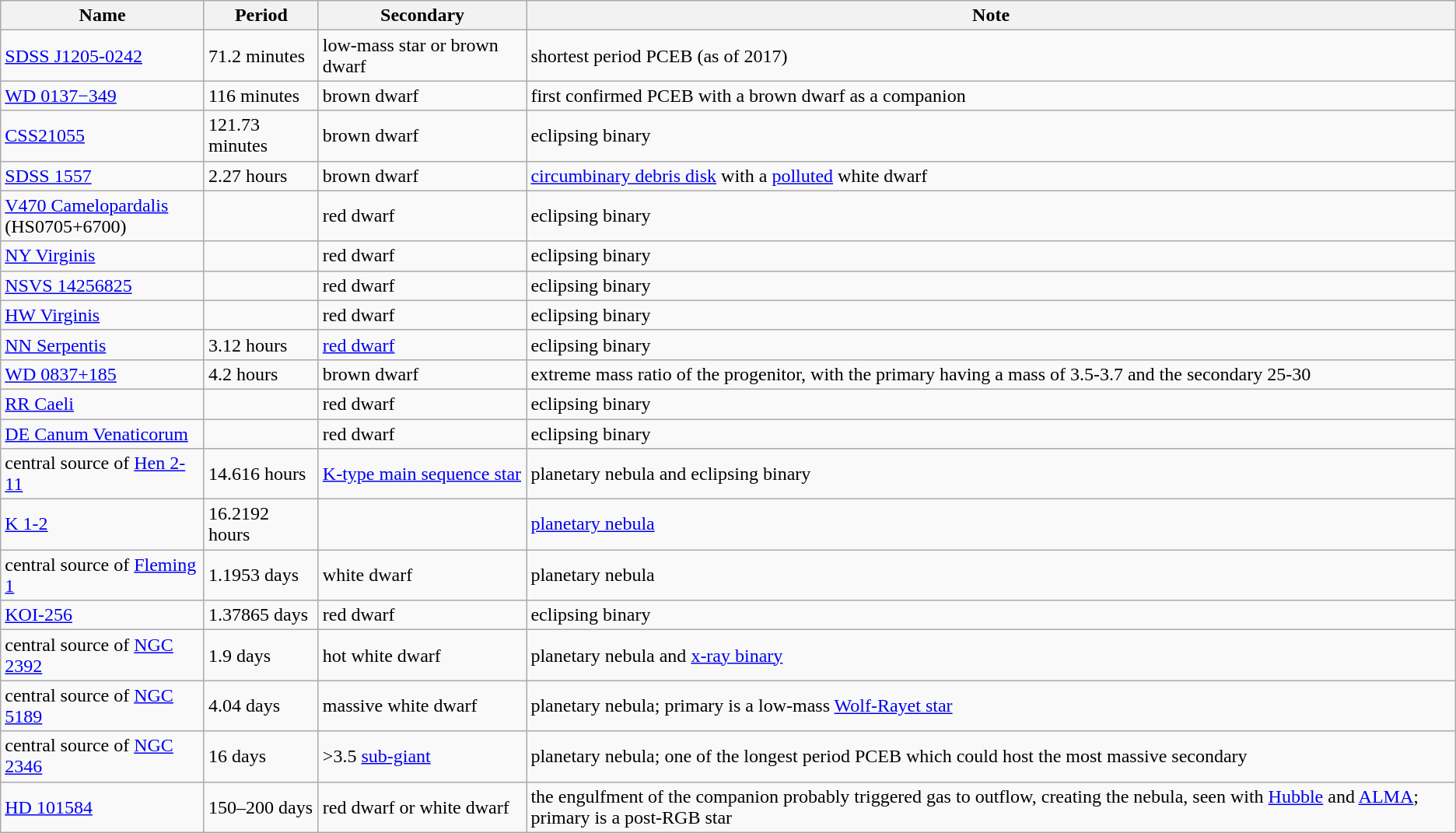<table class="wikitable">
<tr>
<th>Name</th>
<th>Period</th>
<th>Secondary</th>
<th>Note</th>
</tr>
<tr>
<td><a href='#'>SDSS J1205-0242</a></td>
<td>71.2 minutes</td>
<td>low-mass star or brown dwarf</td>
<td>shortest period PCEB (as of 2017)</td>
</tr>
<tr>
<td><a href='#'>WD 0137−349</a></td>
<td>116 minutes</td>
<td>brown dwarf</td>
<td>first confirmed PCEB with a brown dwarf as a companion</td>
</tr>
<tr>
<td><a href='#'>CSS21055</a></td>
<td>121.73 minutes</td>
<td>brown dwarf</td>
<td>eclipsing binary</td>
</tr>
<tr>
<td><a href='#'>SDSS 1557</a></td>
<td>2.27 hours</td>
<td>brown dwarf</td>
<td><a href='#'>circumbinary debris disk</a> with a <a href='#'>polluted</a> white dwarf</td>
</tr>
<tr>
<td><a href='#'>V470 Camelopardalis</a><br>(HS0705+6700)</td>
<td></td>
<td>red dwarf</td>
<td>eclipsing binary</td>
</tr>
<tr>
<td><a href='#'>NY Virginis</a></td>
<td></td>
<td>red dwarf</td>
<td>eclipsing binary</td>
</tr>
<tr>
<td><a href='#'>NSVS 14256825</a></td>
<td></td>
<td>red dwarf</td>
<td>eclipsing binary</td>
</tr>
<tr>
<td><a href='#'>HW Virginis</a></td>
<td></td>
<td>red dwarf</td>
<td>eclipsing binary</td>
</tr>
<tr>
<td><a href='#'>NN Serpentis</a></td>
<td>3.12 hours</td>
<td><a href='#'>red dwarf</a></td>
<td>eclipsing binary</td>
</tr>
<tr>
<td><a href='#'>WD 0837+185</a></td>
<td>4.2 hours</td>
<td>brown dwarf</td>
<td>extreme mass ratio of the progenitor, with the primary having a mass of 3.5-3.7  and the secondary 25-30 </td>
</tr>
<tr>
<td><a href='#'>RR Caeli</a></td>
<td></td>
<td>red dwarf</td>
<td>eclipsing binary</td>
</tr>
<tr>
<td><a href='#'>DE Canum Venaticorum</a></td>
<td></td>
<td>red dwarf</td>
<td>eclipsing binary</td>
</tr>
<tr>
<td>central source of <a href='#'>Hen 2-11</a></td>
<td>14.616 hours</td>
<td><a href='#'>K-type main sequence star</a></td>
<td>planetary nebula and eclipsing binary</td>
</tr>
<tr>
<td><a href='#'>K 1-2</a></td>
<td>16.2192 hours</td>
<td></td>
<td><a href='#'>planetary nebula</a></td>
</tr>
<tr>
<td>central source of <a href='#'>Fleming 1</a></td>
<td>1.1953 days</td>
<td>white dwarf</td>
<td>planetary nebula</td>
</tr>
<tr>
<td><a href='#'>KOI-256</a></td>
<td>1.37865 days</td>
<td>red dwarf</td>
<td>eclipsing binary</td>
</tr>
<tr>
<td>central source of <a href='#'>NGC 2392</a></td>
<td>1.9 days</td>
<td>hot white dwarf</td>
<td>planetary nebula and <a href='#'>x-ray binary</a></td>
</tr>
<tr>
<td>central source of <a href='#'>NGC 5189</a></td>
<td>4.04 days</td>
<td>massive white dwarf</td>
<td>planetary nebula; primary is a low-mass <a href='#'>Wolf-Rayet star</a></td>
</tr>
<tr>
<td>central source of <a href='#'>NGC 2346</a></td>
<td>16 days</td>
<td>>3.5  <a href='#'>sub-giant</a></td>
<td>planetary nebula; one of the longest period PCEB which could host the most massive secondary</td>
</tr>
<tr>
<td><a href='#'>HD 101584</a></td>
<td>150–200 days</td>
<td>red dwarf or white dwarf</td>
<td>the engulfment of the companion probably triggered gas to outflow, creating the nebula, seen with <a href='#'>Hubble</a> and <a href='#'>ALMA</a>; primary is a post-RGB star</td>
</tr>
</table>
